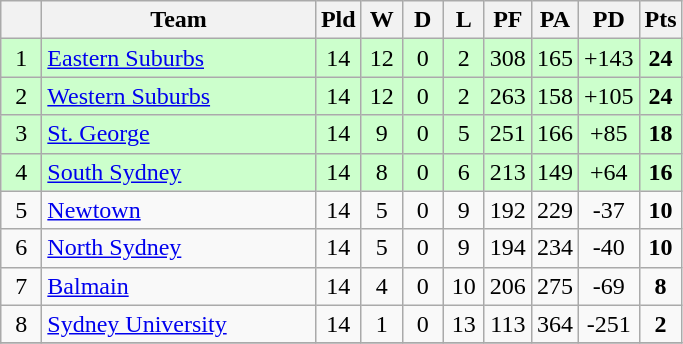<table class="wikitable" style="text-align:center;">
<tr>
<th width=20 abbr="Position"></th>
<th width=175>Team</th>
<th width=20 abbr="Played">Pld</th>
<th width=20 abbr="Won">W</th>
<th width=20 abbr="Drawn">D</th>
<th width=20 abbr="Lost">L</th>
<th width=20 abbr="Points for">PF</th>
<th width=20 abbr="Points against">PA</th>
<th width=20 abbr="Points difference">PD</th>
<th width=20 abbr="Points">Pts</th>
</tr>
<tr style="background: #ccffcc;">
<td>1</td>
<td style="text-align:left;"> <a href='#'>Eastern Suburbs</a></td>
<td>14</td>
<td>12</td>
<td>0</td>
<td>2</td>
<td>308</td>
<td>165</td>
<td>+143</td>
<td><strong>24</strong></td>
</tr>
<tr style="background: #ccffcc;">
<td>2</td>
<td style="text-align:left;"> <a href='#'>Western Suburbs</a></td>
<td>14</td>
<td>12</td>
<td>0</td>
<td>2</td>
<td>263</td>
<td>158</td>
<td>+105</td>
<td><strong>24</strong></td>
</tr>
<tr style="background: #ccffcc;">
<td>3</td>
<td style="text-align:left;"> <a href='#'>St. George</a></td>
<td>14</td>
<td>9</td>
<td>0</td>
<td>5</td>
<td>251</td>
<td>166</td>
<td>+85</td>
<td><strong>18</strong></td>
</tr>
<tr style="background: #ccffcc;">
<td>4</td>
<td style="text-align:left;"> <a href='#'>South Sydney</a></td>
<td>14</td>
<td>8</td>
<td>0</td>
<td>6</td>
<td>213</td>
<td>149</td>
<td>+64</td>
<td><strong>16</strong></td>
</tr>
<tr>
<td>5</td>
<td style="text-align:left;"> <a href='#'>Newtown</a></td>
<td>14</td>
<td>5</td>
<td>0</td>
<td>9</td>
<td>192</td>
<td>229</td>
<td>-37</td>
<td><strong>10</strong></td>
</tr>
<tr>
<td>6</td>
<td style="text-align:left;"> <a href='#'>North Sydney</a></td>
<td>14</td>
<td>5</td>
<td>0</td>
<td>9</td>
<td>194</td>
<td>234</td>
<td>-40</td>
<td><strong>10</strong></td>
</tr>
<tr>
<td>7</td>
<td style="text-align:left;"> <a href='#'>Balmain</a></td>
<td>14</td>
<td>4</td>
<td>0</td>
<td>10</td>
<td>206</td>
<td>275</td>
<td>-69</td>
<td><strong>8</strong></td>
</tr>
<tr>
<td>8</td>
<td style="text-align:left;"> <a href='#'>Sydney University</a></td>
<td>14</td>
<td>1</td>
<td>0</td>
<td>13</td>
<td>113</td>
<td>364</td>
<td>-251</td>
<td><strong>2</strong></td>
</tr>
<tr>
</tr>
</table>
